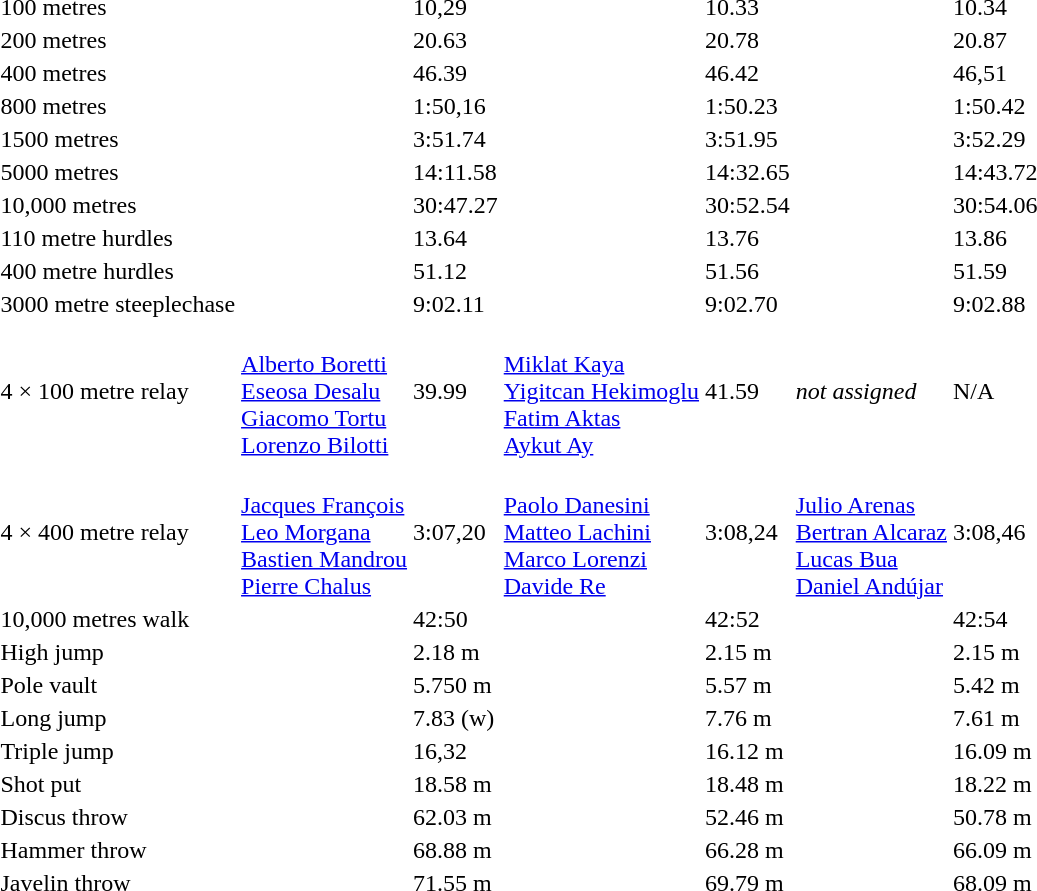<table>
<tr>
<td>100 metres</td>
<td></td>
<td>10,29</td>
<td></td>
<td>10.33</td>
<td></td>
<td>10.34</td>
</tr>
<tr>
<td>200 metres</td>
<td></td>
<td>20.63</td>
<td></td>
<td>20.78</td>
<td></td>
<td>20.87</td>
</tr>
<tr>
<td>400 metres</td>
<td></td>
<td>46.39</td>
<td></td>
<td>46.42</td>
<td></td>
<td>46,51</td>
</tr>
<tr>
<td>800 metres</td>
<td></td>
<td>1:50,16</td>
<td></td>
<td>1:50.23</td>
<td></td>
<td>1:50.42</td>
</tr>
<tr>
<td>1500 metres</td>
<td></td>
<td>3:51.74</td>
<td></td>
<td>3:51.95</td>
<td></td>
<td>3:52.29</td>
</tr>
<tr>
<td>5000 metres</td>
<td></td>
<td>14:11.58</td>
<td></td>
<td>14:32.65</td>
<td></td>
<td>14:43.72</td>
</tr>
<tr>
<td>10,000 metres</td>
<td></td>
<td>30:47.27</td>
<td></td>
<td>30:52.54</td>
<td></td>
<td>30:54.06</td>
</tr>
<tr>
<td>110 metre hurdles</td>
<td></td>
<td>13.64</td>
<td></td>
<td>13.76</td>
<td></td>
<td>13.86</td>
</tr>
<tr>
<td>400 metre hurdles</td>
<td></td>
<td>51.12</td>
<td></td>
<td>51.56</td>
<td></td>
<td>51.59</td>
</tr>
<tr>
<td>3000 metre steeplechase</td>
<td></td>
<td>9:02.11</td>
<td></td>
<td>9:02.70</td>
<td></td>
<td>9:02.88</td>
</tr>
<tr>
<td>4 × 100 metre relay</td>
<td><br><a href='#'>Alberto Boretti</a><br><a href='#'>Eseosa Desalu</a><br><a href='#'>Giacomo Tortu</a><br><a href='#'>Lorenzo Bilotti</a> <br></td>
<td>39.99</td>
<td><br><a href='#'>Miklat Kaya</a><br><a href='#'>Yigitcan Hekimoglu</a><br><a href='#'>Fatim Aktas</a><br><a href='#'>Aykut Ay</a></td>
<td>41.59</td>
<td><em>not assigned</em></td>
<td>N/A</td>
</tr>
<tr>
<td>4 × 400 metre relay</td>
<td><br><a href='#'>Jacques François</a><br><a href='#'>Leo Morgana</a><br><a href='#'>Bastien Mandrou</a><br><a href='#'>Pierre Chalus</a></td>
<td>3:07,20</td>
<td><br><a href='#'>Paolo Danesini</a><br><a href='#'>Matteo Lachini</a><br><a href='#'>Marco Lorenzi</a><br><a href='#'>Davide Re</a></td>
<td>3:08,24</td>
<td><br><a href='#'>Julio Arenas</a><br><a href='#'>Bertran Alcaraz</a><br><a href='#'>Lucas Bua</a><br><a href='#'>Daniel Andújar</a></td>
<td>3:08,46</td>
</tr>
<tr>
<td>10,000 metres walk</td>
<td></td>
<td>42:50</td>
<td></td>
<td>42:52</td>
<td></td>
<td>42:54</td>
</tr>
<tr>
<td>High jump</td>
<td></td>
<td>2.18 m</td>
<td></td>
<td>2.15 m</td>
<td></td>
<td>2.15 m</td>
</tr>
<tr>
<td>Pole vault</td>
<td></td>
<td>5.750 m</td>
<td></td>
<td>5.57 m</td>
<td></td>
<td>5.42 m</td>
</tr>
<tr>
<td>Long jump</td>
<td></td>
<td>7.83 (w)</td>
<td></td>
<td>7.76 m</td>
<td></td>
<td>7.61 m</td>
</tr>
<tr>
<td>Triple jump</td>
<td></td>
<td>16,32</td>
<td></td>
<td>16.12  m</td>
<td></td>
<td>16.09 m</td>
</tr>
<tr>
<td>Shot put</td>
<td></td>
<td>18.58 m</td>
<td></td>
<td>18.48 m</td>
<td></td>
<td>18.22 m</td>
</tr>
<tr>
<td>Discus throw</td>
<td></td>
<td>62.03 m</td>
<td></td>
<td>52.46 m</td>
<td></td>
<td>50.78 m</td>
</tr>
<tr>
<td>Hammer throw</td>
<td></td>
<td>68.88 m</td>
<td></td>
<td>66.28 m</td>
<td></td>
<td>66.09 m</td>
</tr>
<tr>
<td>Javelin throw</td>
<td></td>
<td>71.55 m</td>
<td></td>
<td>69.79 m</td>
<td></td>
<td>68.09 m</td>
</tr>
</table>
